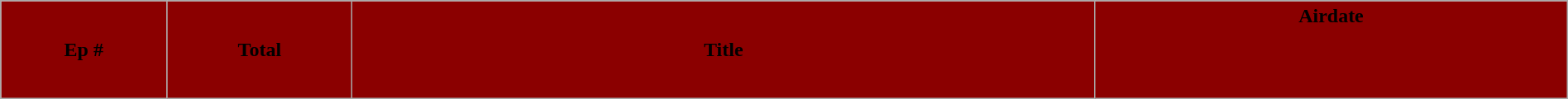<table class="wikitable plainrowheaders" style="width:100%;">
<tr>
<th style="background:darkred; width:1%;"><span>Ep #</span></th>
<th style="background:darkred; width:1%;"><span>Total</span></th>
<th style="background:darkred; width:5%;"><span>Title</span></th>
<th style="background:darkred; width:3%;"><span>Airdate</span><br><br><br><br></th>
</tr>
</table>
